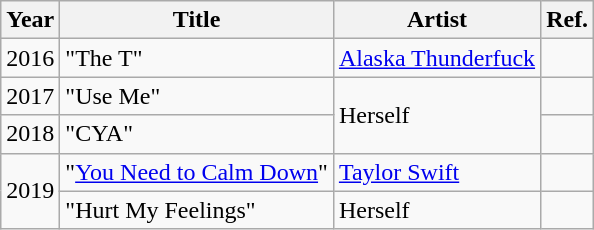<table class="wikitable">
<tr>
<th>Year</th>
<th>Title</th>
<th>Artist</th>
<th>Ref.</th>
</tr>
<tr>
<td>2016</td>
<td>"The T"</td>
<td><a href='#'>Alaska Thunderfuck</a></td>
<td></td>
</tr>
<tr>
<td>2017</td>
<td>"Use Me"</td>
<td rowspan="2">Herself</td>
<td></td>
</tr>
<tr>
<td>2018</td>
<td>"CYA"</td>
<td></td>
</tr>
<tr>
<td rowspan="2">2019</td>
<td>"<a href='#'>You Need to Calm Down</a>"</td>
<td><a href='#'>Taylor Swift</a></td>
<td></td>
</tr>
<tr>
<td>"Hurt My Feelings"</td>
<td>Herself</td>
<td></td>
</tr>
</table>
